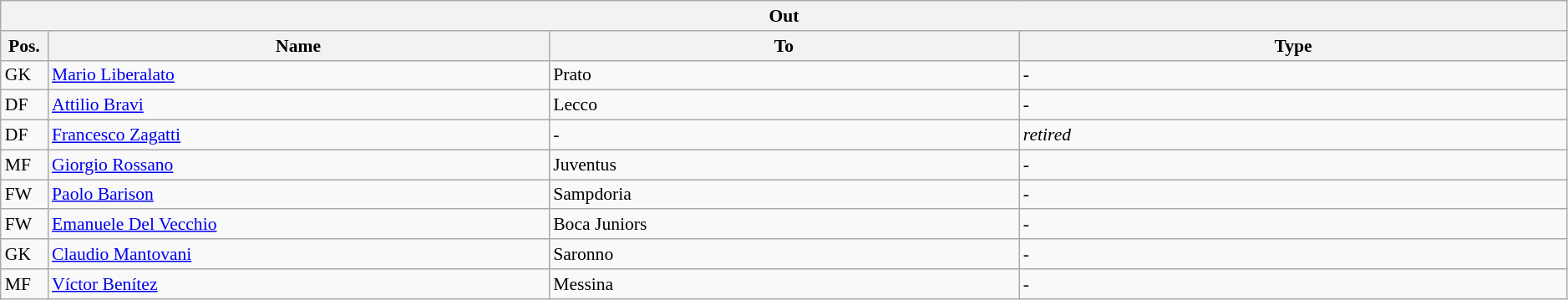<table class="wikitable" style="font-size:90%;width:99%;">
<tr>
<th colspan="4">Out</th>
</tr>
<tr>
<th width=3%>Pos.</th>
<th width=32%>Name</th>
<th width=30%>To</th>
<th width=35%>Type</th>
</tr>
<tr>
<td>GK</td>
<td><a href='#'>Mario Liberalato</a></td>
<td>Prato</td>
<td>-</td>
</tr>
<tr>
<td>DF</td>
<td><a href='#'>Attilio Bravi</a></td>
<td>Lecco</td>
<td>-</td>
</tr>
<tr>
<td>DF</td>
<td><a href='#'>Francesco Zagatti</a></td>
<td>-</td>
<td><em>retired</em></td>
</tr>
<tr>
<td>MF</td>
<td><a href='#'>Giorgio Rossano</a></td>
<td>Juventus</td>
<td>-</td>
</tr>
<tr>
<td>FW</td>
<td><a href='#'>Paolo Barison</a></td>
<td>Sampdoria</td>
<td>-</td>
</tr>
<tr>
<td>FW</td>
<td><a href='#'>Emanuele Del Vecchio</a></td>
<td>Boca Juniors</td>
<td>-</td>
</tr>
<tr>
<td>GK</td>
<td><a href='#'>Claudio Mantovani</a></td>
<td>Saronno</td>
<td>-</td>
</tr>
<tr>
<td>MF</td>
<td><a href='#'>Víctor Benítez</a></td>
<td>Messina</td>
<td>-</td>
</tr>
</table>
